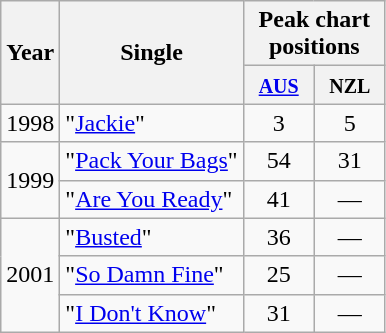<table class="wikitable">
<tr>
<th rowspan="2">Year</th>
<th rowspan="2">Single</th>
<th colspan="2">Peak chart positions</th>
</tr>
<tr>
<th width="40"><small><a href='#'>AUS</a></small><br></th>
<th width="40"><small>NZL</small><br></th>
</tr>
<tr>
<td>1998</td>
<td>"<a href='#'>Jackie</a>"</td>
<td align="center">3</td>
<td align="center">5</td>
</tr>
<tr>
<td rowspan="2">1999</td>
<td>"<a href='#'>Pack Your Bags</a>"</td>
<td align="center">54</td>
<td align="center">31</td>
</tr>
<tr>
<td>"<a href='#'>Are You Ready</a>"</td>
<td align="center">41</td>
<td align="center">—</td>
</tr>
<tr>
<td rowspan="3">2001</td>
<td>"<a href='#'>Busted</a>"</td>
<td align="center">36</td>
<td align="center">—</td>
</tr>
<tr>
<td>"<a href='#'>So Damn Fine</a>"</td>
<td align="center">25</td>
<td align="center">—</td>
</tr>
<tr>
<td>"<a href='#'>I Don't Know</a>"</td>
<td align="center">31</td>
<td align="center">—</td>
</tr>
</table>
